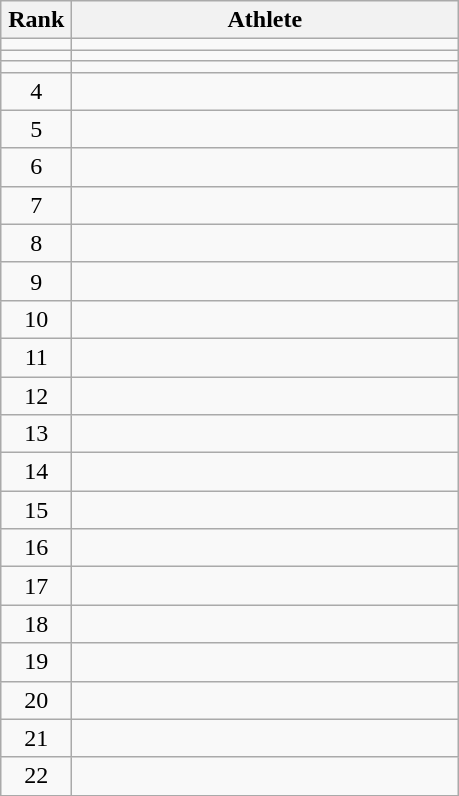<table class="wikitable" style="text-align: center;">
<tr>
<th width=40>Rank</th>
<th width=250>Athlete</th>
</tr>
<tr>
<td></td>
<td align="left"></td>
</tr>
<tr>
<td></td>
<td align="left"></td>
</tr>
<tr>
<td></td>
<td align="left"></td>
</tr>
<tr>
<td>4</td>
<td align="left"></td>
</tr>
<tr>
<td>5</td>
<td align="left"></td>
</tr>
<tr>
<td>6</td>
<td align="left"></td>
</tr>
<tr>
<td>7</td>
<td align="left"></td>
</tr>
<tr>
<td>8</td>
<td align="left"></td>
</tr>
<tr>
<td>9</td>
<td align="left"></td>
</tr>
<tr>
<td>10</td>
<td align="left"></td>
</tr>
<tr>
<td>11</td>
<td align="left"></td>
</tr>
<tr>
<td>12</td>
<td align="left"></td>
</tr>
<tr>
<td>13</td>
<td align="left"></td>
</tr>
<tr>
<td>14</td>
<td align="left"></td>
</tr>
<tr>
<td>15</td>
<td align="left"></td>
</tr>
<tr>
<td>16</td>
<td align="left"></td>
</tr>
<tr>
<td>17</td>
<td align="left"></td>
</tr>
<tr>
<td>18</td>
<td align="left"></td>
</tr>
<tr>
<td>19</td>
<td align="left"></td>
</tr>
<tr>
<td>20</td>
<td align="left"></td>
</tr>
<tr>
<td>21</td>
<td align="left"></td>
</tr>
<tr>
<td>22</td>
<td align="left"></td>
</tr>
</table>
